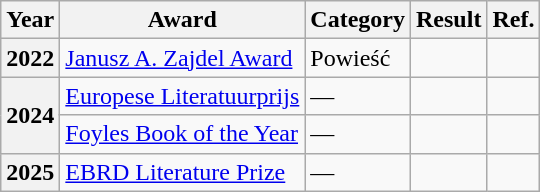<table class="wikitable sortable">
<tr>
<th>Year</th>
<th>Award</th>
<th>Category</th>
<th>Result</th>
<th>Ref.</th>
</tr>
<tr>
<th>2022</th>
<td><a href='#'>Janusz A. Zajdel Award</a></td>
<td>Powieść</td>
<td></td>
<td></td>
</tr>
<tr>
<th rowspan="2">2024</th>
<td><a href='#'>Europese Literatuurprijs</a></td>
<td>—</td>
<td></td>
<td></td>
</tr>
<tr>
<td><a href='#'>Foyles Book of the Year</a></td>
<td>—</td>
<td></td>
<td></td>
</tr>
<tr>
<th>2025</th>
<td><a href='#'>EBRD Literature Prize</a></td>
<td>—</td>
<td></td>
<td></td>
</tr>
</table>
